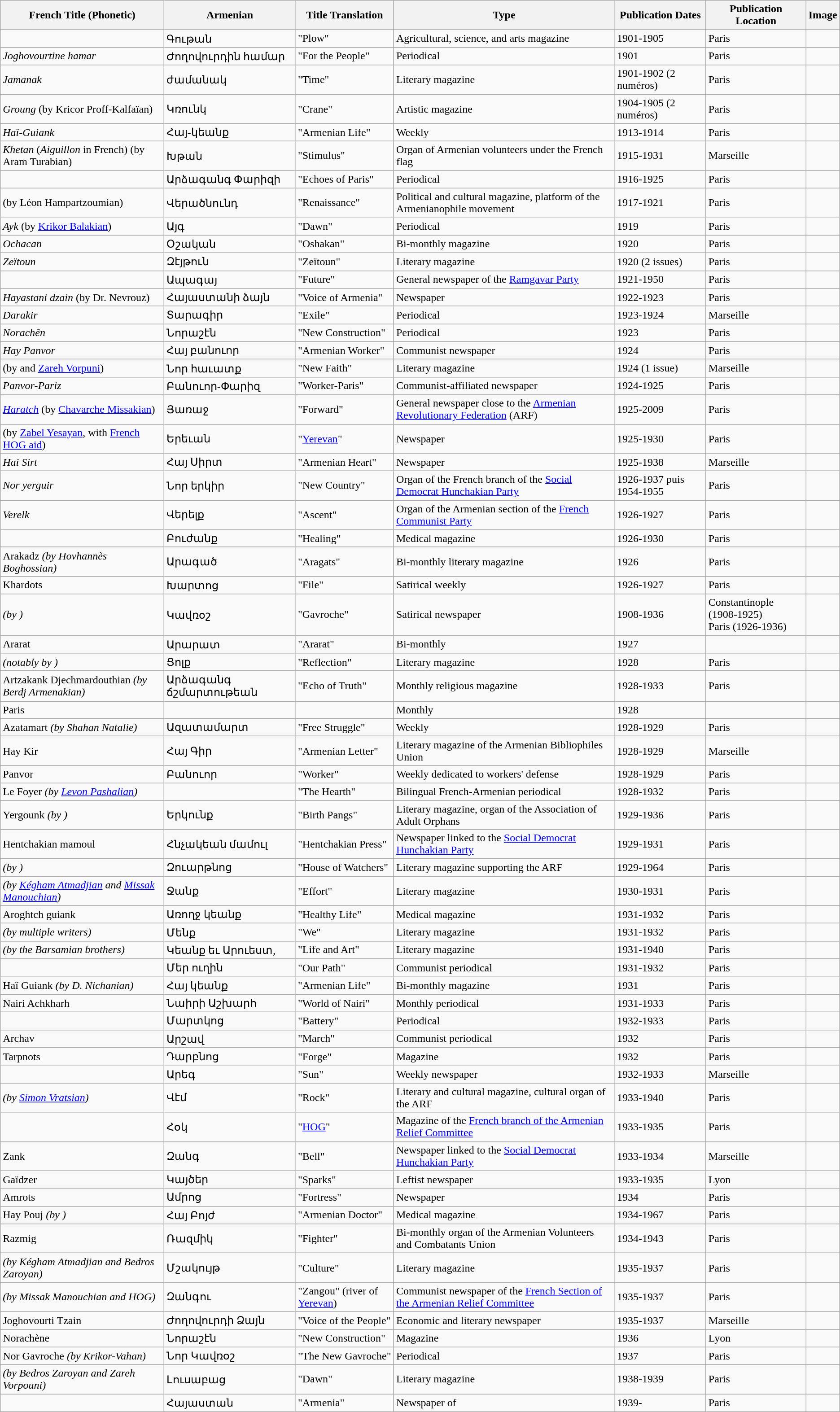<table class="wikitable">
<tr>
<th>French Title (Phonetic)</th>
<th>Armenian</th>
<th>Title Translation</th>
<th>Type</th>
<th>Publication Dates</th>
<th>Publication Location</th>
<th>Image</th>
</tr>
<tr>
<td></td>
<td>Գութան</td>
<td>"Plow"</td>
<td>Agricultural, science, and arts magazine</td>
<td>1901-1905</td>
<td>Paris</td>
<td></td>
</tr>
<tr>
<td><em>Joghovourtine hamar</em></td>
<td>Ժողովուրդին համար</td>
<td>"For the People"</td>
<td>Periodical</td>
<td>1901</td>
<td>Paris</td>
<td></td>
</tr>
<tr>
<td><em>Jamanak</em></td>
<td>ժամանակ</td>
<td>"Time"</td>
<td>Literary magazine</td>
<td>1901-1902 (2 numéros)</td>
<td>Paris</td>
<td></td>
</tr>
<tr>
<td><em>Groung</em> (by Kricor Proff-Kalfaïan)</td>
<td>Կռունկ</td>
<td>"Crane"</td>
<td>Artistic magazine</td>
<td>1904-1905 (2 numéros)</td>
<td>Paris</td>
<td></td>
</tr>
<tr>
<td><em>Haï-Guiank</em></td>
<td>Հայ-կեանք</td>
<td>"Armenian Life"</td>
<td>Weekly</td>
<td>1913-1914</td>
<td>Paris</td>
<td></td>
</tr>
<tr>
<td><em>Khetan</em> (<em>Aiguillon</em> in French) (by Aram Turabian)</td>
<td>Խթան</td>
<td>"Stimulus"</td>
<td>Organ of Armenian volunteers under the French flag</td>
<td>1915-1931</td>
<td>Marseille</td>
<td></td>
</tr>
<tr>
<td><em></em></td>
<td>Արձագանգ Փարիզի</td>
<td>"Echoes of Paris"</td>
<td>Periodical</td>
<td>1916-1925</td>
<td>Paris</td>
<td></td>
</tr>
<tr>
<td> (by Léon Hampartzoumian)</td>
<td>Վերածնունդ</td>
<td>"Renaissance"</td>
<td>Political and cultural magazine, platform of the Armenianophile movement</td>
<td>1917-1921</td>
<td>Paris</td>
<td></td>
</tr>
<tr>
<td><em>Ayk</em> (by <a href='#'>Krikor Balakian</a>)</td>
<td>Այգ</td>
<td>"Dawn"</td>
<td>Periodical</td>
<td>1919</td>
<td>Paris</td>
<td></td>
</tr>
<tr>
<td><em>Ochacan</em></td>
<td>Օշական</td>
<td>"Oshakan"</td>
<td>Bi-monthly magazine</td>
<td>1920</td>
<td>Paris</td>
<td></td>
</tr>
<tr>
<td><em>Zeïtoun</em></td>
<td>Զէյթուն</td>
<td>"Zeïtoun"</td>
<td>Literary magazine</td>
<td>1920 (2 issues)</td>
<td>Paris</td>
<td></td>
</tr>
<tr>
<td></td>
<td>Ապագայ</td>
<td>"Future"</td>
<td>General newspaper of the <a href='#'>Ramgavar Party</a></td>
<td>1921-1950</td>
<td>Paris</td>
<td></td>
</tr>
<tr>
<td><em>Hayastani dzain</em> (by Dr. Nevrouz)</td>
<td>Հայաստանի ձայն</td>
<td>"Voice of Armenia"</td>
<td>Newspaper</td>
<td>1922-1923</td>
<td>Paris</td>
<td></td>
</tr>
<tr>
<td><em>Darakir</em><em></em></td>
<td>Տարագիր</td>
<td>"Exile"</td>
<td>Periodical</td>
<td>1923-1924</td>
<td>Marseille</td>
<td></td>
</tr>
<tr>
<td><em>Norachên</em></td>
<td>Նորաշէն</td>
<td>"New Construction"</td>
<td>Periodical</td>
<td>1923</td>
<td>Paris</td>
<td></td>
</tr>
<tr>
<td><em>Hay Panvor</em></td>
<td>Հայ բանուոր</td>
<td>"Armenian Worker"</td>
<td>Communist newspaper</td>
<td>1924</td>
<td>Paris</td>
<td></td>
</tr>
<tr>
<td> (by  and <a href='#'>Zareh Vorpuni</a>)</td>
<td>Նոր հաւատք</td>
<td>"New Faith"</td>
<td>Literary magazine</td>
<td>1924 (1 issue)</td>
<td>Marseille</td>
<td></td>
</tr>
<tr>
<td><em>Panvor-Pariz</em></td>
<td>Բանուոր-Փարիզ</td>
<td>"Worker-Paris"</td>
<td>Communist-affiliated newspaper</td>
<td>1924-1925</td>
<td>Paris</td>
<td></td>
</tr>
<tr>
<td><em><a href='#'>Haratch</a></em> (by <a href='#'>Chavarche Missakian</a>)</td>
<td>Յառաջ</td>
<td>"Forward"</td>
<td>General newspaper close to the <a href='#'>Armenian Revolutionary Federation</a> (ARF)</td>
<td>1925-2009</td>
<td>Paris</td>
<td></td>
</tr>
<tr>
<td><em></em> (by <a href='#'>Zabel Yesayan</a>, with <a href='#'>French HOG aid</a>)</td>
<td>Երեւան</td>
<td>"<a href='#'>Yerevan</a>"</td>
<td>Newspaper</td>
<td>1925-1930</td>
<td>Paris</td>
<td></td>
</tr>
<tr>
<td><em>Hai Sirt</em></td>
<td>Հայ Սիրտ</td>
<td>"Armenian Heart"</td>
<td>Newspaper</td>
<td>1925-1938</td>
<td>Marseille</td>
<td></td>
</tr>
<tr>
<td><em>Nor yerguir</em></td>
<td>Նոր երկիր</td>
<td>"New Country"</td>
<td>Organ of the French branch of the <a href='#'>Social Democrat Hunchakian Party</a></td>
<td>1926-1937 puis 1954-1955</td>
<td>Paris</td>
<td></td>
</tr>
<tr>
<td><em>Verelk</em></td>
<td>Վերելք</td>
<td>"Ascent"</td>
<td>Organ of the Armenian section of the <a href='#'>French Communist Party</a></td>
<td>1926-1927</td>
<td>Paris</td>
<td></td>
</tr>
<tr>
<td><em><strong><strong><em></td>
<td>Բուժանք</td>
<td>"Healing"</td>
<td>Medical magazine</td>
<td>1926-1930</td>
<td>Paris</td>
<td></td>
</tr>
<tr>
<td></em>Arakadz<em> (by Hovhannès Boghossian)</td>
<td>Արագած</td>
<td>"Aragats"</td>
<td>Bi-monthly literary magazine</td>
<td>1926</td>
<td>Paris</td>
<td></td>
</tr>
<tr>
<td></em>Khardots<em></td>
<td>Խարտոց</td>
<td>"File"</td>
<td>Satirical weekly</td>
<td>1926-1927</td>
<td>Paris</td>
<td></td>
</tr>
<tr>
<td></em><em> (by )</em></strong><strong><em></td>
<td>Կավռօշ</td>
<td>"Gavroche"</td>
<td>Satirical newspaper</td>
<td>1908-1936</td>
<td>Constantinople (1908-1925)<br>Paris (1926-1936)</td>
<td></td>
</tr>
<tr>
<td></em>Ararat<em></td>
<td>Արարատ</td>
<td>"Ararat"</td>
<td>Bi-monthly</td>
<td>1927</td>
<td></td>
<td></td>
</tr>
<tr>
<td></em><em> (notably by )</em></strong><strong><em></td>
<td>Ցոլք</td>
<td>"Reflection"</td>
<td>Literary magazine</td>
<td>1928</td>
<td>Paris</td>
<td></td>
</tr>
<tr>
<td></em>Artzakank Djechmardouthian<em> (by Berdj Armenakian)</td>
<td>Արձագանգ ճշմարտութեան</td>
<td>"Echo of Truth"</td>
<td>Monthly religious magazine</td>
<td>1928-1933</td>
<td>Paris</td>
<td></td>
</tr>
<tr>
<td></em>Paris<em></td>
<td></td>
<td></td>
<td>Monthly</td>
<td>1928</td>
<td></td>
<td></td>
</tr>
<tr>
<td></em>Azatamart<em></em><em> (by Shahan Natalie)</td>
<td>Ազատամարտ</td>
<td>"Free Struggle"</td>
<td>Weekly</td>
<td>1928-1929</td>
<td>Paris</td>
<td></td>
</tr>
<tr>
<td></em>Hay Kir<em></td>
<td>Հայ Գիր</td>
<td>"Armenian Letter"</td>
<td>Literary magazine of the Armenian Bibliophiles Union</td>
<td>1928-1929</td>
<td>Marseille</td>
<td></td>
</tr>
<tr>
<td></em>Panvor<em></td>
<td>Բանուոր</td>
<td>"Worker"</td>
<td>Weekly dedicated to workers' defense</td>
<td>1928-1929</td>
<td>Paris</td>
<td></td>
</tr>
<tr>
<td></em>Le Foyer<em> (by <a href='#'>Levon Pashalian</a>)</em><em></td>
<td></td>
<td>"The Hearth"</td>
<td>Bilingual French-Armenian periodical</td>
<td>1928-1932</td>
<td>Paris</td>
<td></td>
</tr>
<tr>
<td></em>Yergounk<em> (by )</td>
<td>Երկունք</td>
<td>"Birth Pangs"</td>
<td>Literary magazine, organ of the Association of Adult Orphans</td>
<td>1929-1936</td>
<td>Paris</td>
<td></td>
</tr>
<tr>
<td></em>Hentchakian mamoul<em></td>
<td>Հնչակեան մամուլ</td>
<td>"Hentchakian Press"</td>
<td>Newspaper linked to the <a href='#'>Social Democrat Hunchakian Party</a></td>
<td>1929-1931</td>
<td>Paris</td>
<td></td>
</tr>
<tr>
<td></em><em> (by )</em><em></td>
<td>Զուարթնոց</td>
<td>"House of Watchers"</td>
<td>Literary magazine supporting the ARF</td>
<td>1929-1964</td>
<td>Paris</td>
<td></td>
</tr>
<tr>
<td></em><em> (by <a href='#'>Kégham Atmadjian</a> and <a href='#'>Missak Manouchian</a>)</em><em></td>
<td>Ջանք</td>
<td>"Effort"</td>
<td>Literary magazine</td>
<td>1930-1931</td>
<td>Paris</td>
<td></td>
</tr>
<tr>
<td></em>Aroghtch guiank<em></td>
<td>Առողջ կեանք</td>
<td>"Healthy Life"</td>
<td>Medical magazine</td>
<td>1931-1932</td>
<td>Paris</td>
<td></td>
</tr>
<tr>
<td></em><em> (by multiple writers)</td>
<td>Մենք</td>
<td>"We"</td>
<td>Literary magazine</td>
<td>1931-1932</td>
<td>Paris</td>
<td></td>
</tr>
<tr>
<td></em><em> (by the Barsamian brothers)</td>
<td>Կեանք եւ Արուեստ,</td>
<td>"Life and Art"</td>
<td>Literary magazine</td>
<td>1931-1940</td>
<td>Paris</td>
<td></td>
</tr>
<tr>
<td></em><em></td>
<td>Մեր ուղին</td>
<td>"Our Path"</td>
<td>Communist periodical</td>
<td>1931-1932</td>
<td>Paris</td>
<td></td>
</tr>
<tr>
<td></em>Haï Guiank<em> (by D. Nichanian)</td>
<td>Հայ կեանք</td>
<td>"Armenian Life"</td>
<td>Bi-monthly magazine</td>
<td>1931</td>
<td>Paris</td>
<td></td>
</tr>
<tr>
<td></em>Nairi Achkharh<em></td>
<td>Նաիրի Աշխարհ</td>
<td>"World of Nairi"</td>
<td>Monthly periodical</td>
<td>1931-1933</td>
<td>Paris</td>
<td></td>
</tr>
<tr>
<td></em><em></td>
<td>Մարտկոց</td>
<td>"Battery"</td>
<td>Periodical</td>
<td>1932-1933</td>
<td>Paris</td>
<td></td>
</tr>
<tr>
<td></em>Archav<em></td>
<td>Արշավ</td>
<td>"March"</td>
<td>Communist periodical</td>
<td>1932</td>
<td>Paris</td>
<td></td>
</tr>
<tr>
<td></em>Tarpnots<em></td>
<td>Դարբնոց</td>
<td>"Forge"</td>
<td>Magazine</td>
<td>1932</td>
<td>Paris</td>
<td></td>
</tr>
<tr>
<td></em><em></td>
<td>Արեգ</td>
<td>"Sun"</td>
<td>Weekly newspaper</td>
<td>1932-1933</td>
<td>Marseille</td>
<td></td>
</tr>
<tr>
<td></em><em> (by <a href='#'>Simon Vratsian</a>)</em><em></td>
<td>Վէմ</td>
<td>"Rock"</td>
<td>Literary and cultural magazine, cultural organ of the ARF</td>
<td>1933-1940</td>
<td>Paris</td>
<td></td>
</tr>
<tr>
<td></em><em></td>
<td>Հօկ</td>
<td>"<a href='#'>HOG</a>"</td>
<td>Magazine of the <a href='#'>French branch of the Armenian Relief Committee</a></td>
<td>1933-1935</td>
<td>Paris</td>
<td></td>
</tr>
<tr>
<td></em>Zank<em></td>
<td>Զանգ</td>
<td>"Bell"</td>
<td>Newspaper linked to the <a href='#'>Social Democrat Hunchakian Party</a></td>
<td>1933-1934</td>
<td>Marseille</td>
<td></td>
</tr>
<tr>
<td></em>Gaïdzer<em></td>
<td>Կայծեր</td>
<td>"Sparks"</td>
<td>Leftist newspaper</td>
<td>1933-1935</td>
<td>Lyon</td>
<td></td>
</tr>
<tr>
<td></em>Amrots<em></td>
<td>Ամրոց</td>
<td>"Fortress"</td>
<td>Newspaper</td>
<td>1934</td>
<td>Paris</td>
<td></td>
</tr>
<tr>
<td></em>Hay Pouj<em> (by )</td>
<td>Հայ Բոյժ</td>
<td>"Armenian Doctor"</td>
<td>Medical magazine</td>
<td>1934-1967</td>
<td>Paris</td>
<td></td>
</tr>
<tr>
<td></em>Razmig<em></td>
<td>Ռազմիկ</td>
<td>"Fighter"</td>
<td>Bi-monthly organ of the Armenian Volunteers and Combatants Union</td>
<td>1934-1943</td>
<td>Paris</td>
<td></td>
</tr>
<tr>
<td></em><em> (by Kégham Atmadjian and Bedros Zaroyan)</td>
<td>Մշակույթ</td>
<td>"Culture"</td>
<td>Literary magazine</td>
<td>1935-1937</td>
<td>Paris</td>
<td></td>
</tr>
<tr>
<td></em><em> (by Missak Manouchian and HOG)</td>
<td>Զանգու</td>
<td>"Zangou" (river of <a href='#'>Yerevan</a>)</td>
<td>Communist newspaper of the <a href='#'>French Section of the Armenian Relief Committee</a></td>
<td>1935-1937</td>
<td>Paris</td>
<td></td>
</tr>
<tr>
<td></em>Joghovourti Tzain<em></td>
<td>Ժողովուրդի Ձայն</td>
<td>"Voice of the People"</td>
<td>Economic and literary newspaper</td>
<td>1935-1937</td>
<td>Marseille</td>
<td></td>
</tr>
<tr>
<td></em>Norachène<em></td>
<td>Նորաշէն</td>
<td>"New Construction"</td>
<td>Magazine</td>
<td>1936</td>
<td>Lyon</td>
<td></td>
</tr>
<tr>
<td></em>Nor Gavroche<em> (by Krikor-Vahan)</td>
<td>Նոր Կավռօշ</td>
<td>"The New Gavroche"</td>
<td>Periodical</td>
<td>1937</td>
<td>Paris</td>
<td></td>
</tr>
<tr>
<td></em><em> (by Bedros Zaroyan and Zareh Vorpouni)</td>
<td>Լուսաբաց</td>
<td>"Dawn"</td>
<td>Literary magazine</td>
<td>1938-1939</td>
<td>Paris</td>
<td></td>
</tr>
<tr>
<td></em><em></td>
<td>Հայաստան</td>
<td>"Armenia"</td>
<td>Newspaper of </td>
<td>1939-</td>
<td>Paris</td>
<td></td>
</tr>
</table>
